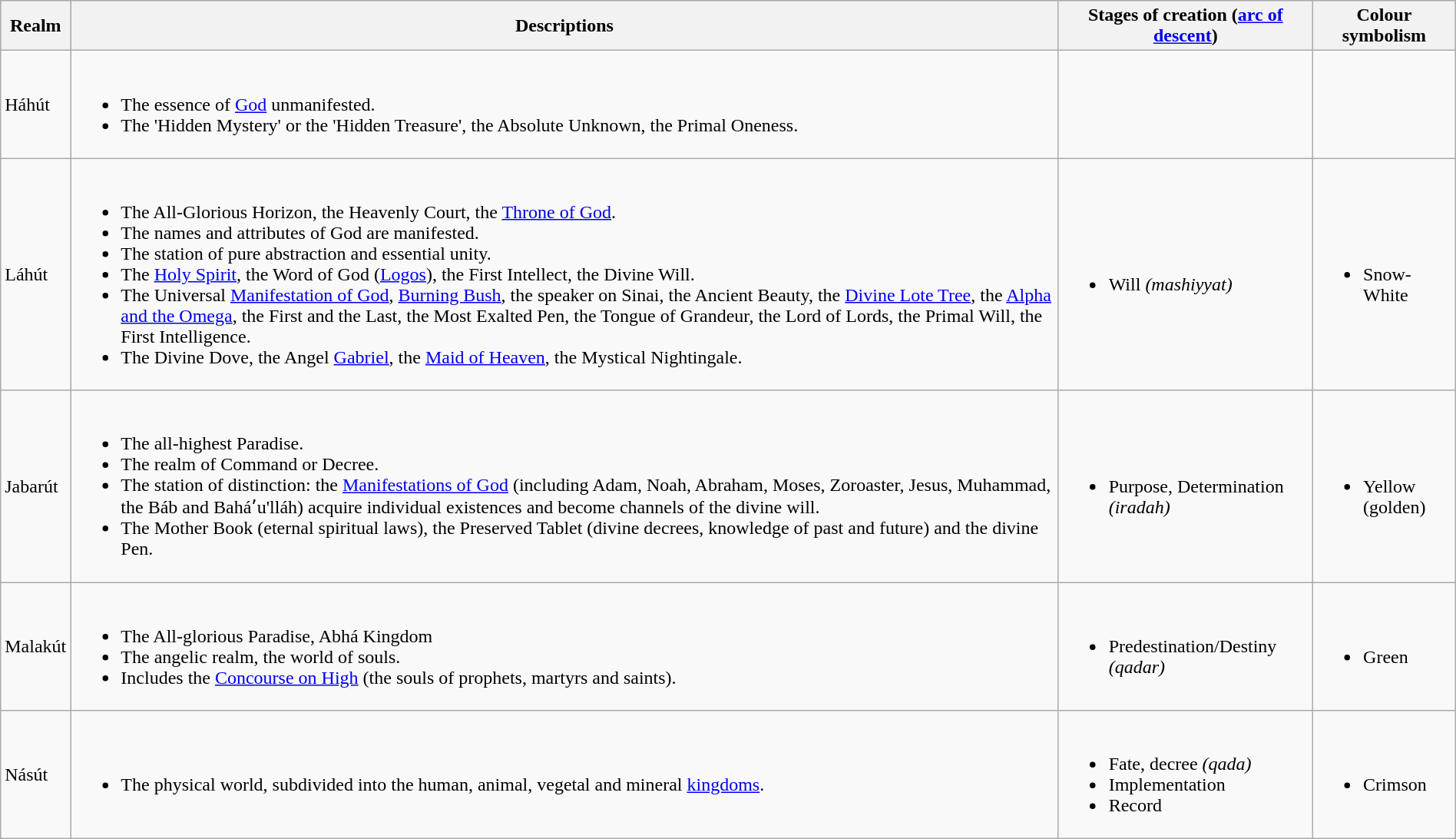<table class="wikitable" style="margin: 1em auto 1em auto;">
<tr>
<th>Realm</th>
<th>Descriptions</th>
<th>Stages of creation (<a href='#'>arc of descent</a>)</th>
<th>Colour symbolism</th>
</tr>
<tr>
<td>Háhút</td>
<td><br><ul><li>The essence of <a href='#'>God</a> unmanifested.</li><li>The 'Hidden Mystery' or the 'Hidden Treasure', the Absolute Unknown, the Primal Oneness.</li></ul></td>
<td></td>
<td></td>
</tr>
<tr>
<td>Láhút</td>
<td><br><ul><li>The All-Glorious Horizon, the Heavenly Court, the <a href='#'>Throne of God</a>.</li><li>The names and attributes of God are manifested.</li><li>The station of pure abstraction and essential unity.</li><li>The <a href='#'>Holy Spirit</a>, the Word of God (<a href='#'>Logos</a>), the First Intellect, the Divine Will.</li><li>The Universal <a href='#'>Manifestation of God</a>, <a href='#'>Burning Bush</a>, the speaker on Sinai, the Ancient Beauty, the <a href='#'>Divine Lote Tree</a>, the <a href='#'>Alpha and the Omega</a>, the First and the Last, the Most Exalted Pen, the Tongue of Grandeur, the Lord of Lords, the Primal Will, the First Intelligence.</li><li>The Divine Dove, the Angel <a href='#'>Gabriel</a>, the <a href='#'>Maid of Heaven</a>, the Mystical Nightingale.</li></ul></td>
<td><br><ul><li>Will <em>(mashiyyat)</em></li></ul></td>
<td><br><ul><li>Snow-White</li></ul></td>
</tr>
<tr>
<td>Jabarút</td>
<td><br><ul><li>The all-highest Paradise.</li><li>The realm of Command or Decree.</li><li>The station of distinction: the <a href='#'>Manifestations of God</a> (including Adam, Noah, Abraham, Moses, Zoroaster, Jesus, Muhammad, the Báb and Baháʼu'lláh) acquire individual existences and become channels of the divine will.</li><li>The Mother Book (eternal spiritual laws), the Preserved Tablet (divine decrees, knowledge of past and future) and the divine Pen.</li></ul></td>
<td><br><ul><li>Purpose, Determination <em>(iradah)</em></li></ul></td>
<td><br><ul><li>Yellow (golden)</li></ul></td>
</tr>
<tr>
<td>Malakút</td>
<td><br><ul><li>The All-glorious Paradise, Abhá Kingdom</li><li>The angelic realm, the world of souls.</li><li>Includes the <a href='#'>Concourse on High</a> (the souls of prophets, martyrs and saints).</li></ul></td>
<td><br><ul><li>Predestination/Destiny <em>(qadar)</em></li></ul></td>
<td><br><ul><li>Green</li></ul></td>
</tr>
<tr>
<td>Násút</td>
<td><br><ul><li>The physical world, subdivided into the human, animal, vegetal and mineral <a href='#'>kingdoms</a>.</li></ul></td>
<td><br><ul><li>Fate, decree <em>(qada)</em></li><li>Implementation</li><li>Record</li></ul></td>
<td><br><ul><li>Crimson</li></ul></td>
</tr>
</table>
